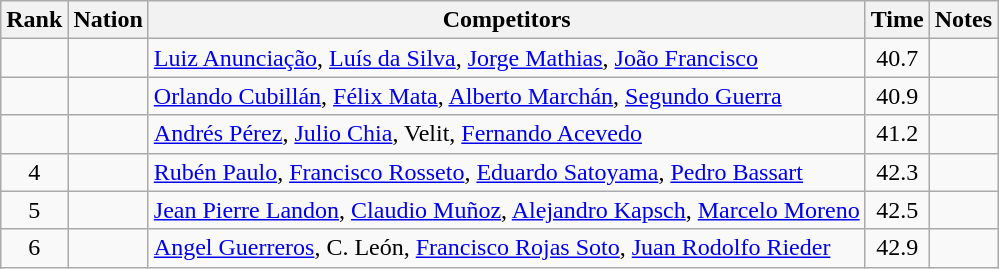<table class="wikitable sortable" style="text-align:center">
<tr>
<th>Rank</th>
<th>Nation</th>
<th>Competitors</th>
<th>Time</th>
<th>Notes</th>
</tr>
<tr>
<td></td>
<td align=left></td>
<td align=left><a href='#'>Luiz Anunciação</a>, <a href='#'>Luís da Silva</a>, <a href='#'>Jorge Mathias</a>, <a href='#'>João Francisco</a></td>
<td>40.7</td>
<td></td>
</tr>
<tr>
<td></td>
<td align=left></td>
<td align=left><a href='#'>Orlando Cubillán</a>, <a href='#'>Félix Mata</a>, <a href='#'>Alberto Marchán</a>, <a href='#'>Segundo Guerra</a></td>
<td>40.9</td>
<td></td>
</tr>
<tr>
<td></td>
<td align=left></td>
<td align=left><a href='#'>Andrés Pérez</a>, <a href='#'>Julio Chia</a>, Velit, <a href='#'>Fernando Acevedo</a></td>
<td>41.2</td>
<td></td>
</tr>
<tr>
<td>4</td>
<td align=left></td>
<td align=left><a href='#'>Rubén Paulo</a>, <a href='#'>Francisco Rosseto</a>, <a href='#'>Eduardo Satoyama</a>, <a href='#'>Pedro Bassart</a></td>
<td>42.3</td>
<td></td>
</tr>
<tr>
<td>5</td>
<td align=left></td>
<td align=left><a href='#'>Jean Pierre Landon</a>, <a href='#'>Claudio Muñoz</a>, <a href='#'>Alejandro Kapsch</a>, <a href='#'>Marcelo Moreno</a></td>
<td>42.5</td>
<td></td>
</tr>
<tr>
<td>6</td>
<td align=left></td>
<td align=left><a href='#'>Angel Guerreros</a>, C. León, <a href='#'>Francisco Rojas Soto</a>, <a href='#'>Juan Rodolfo Rieder</a></td>
<td>42.9</td>
<td></td>
</tr>
</table>
